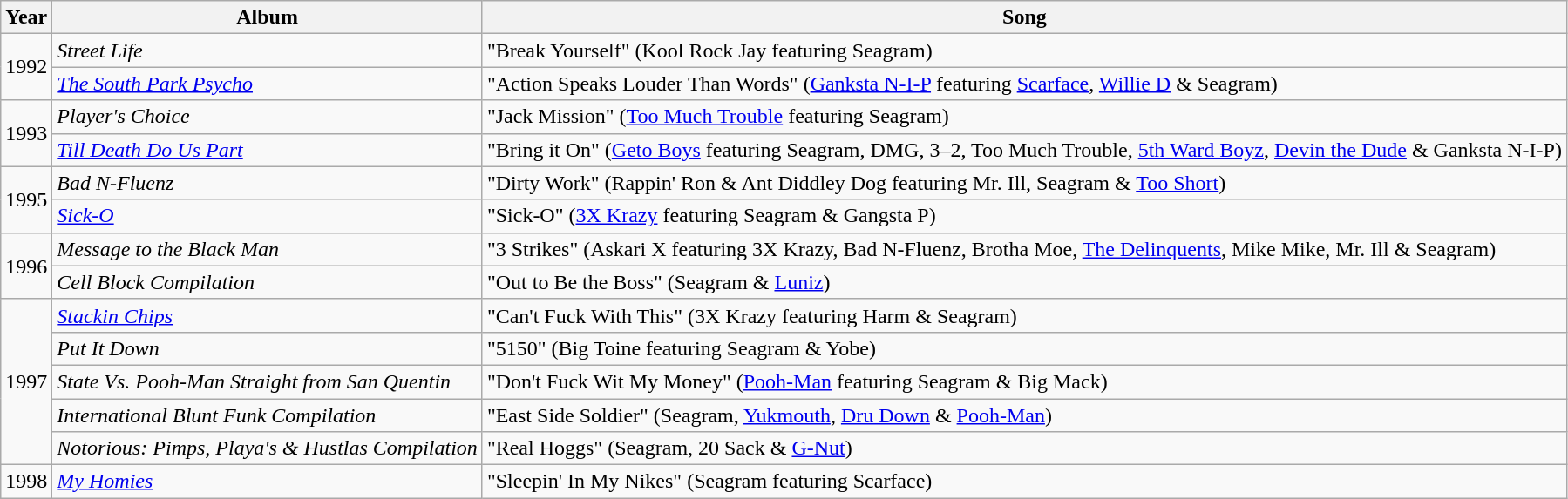<table class="wikitable">
<tr>
<th>Year</th>
<th>Album</th>
<th>Song</th>
</tr>
<tr>
<td rowspan="2">1992</td>
<td><em>Street Life</em></td>
<td>"Break Yourself" (Kool Rock Jay featuring Seagram)</td>
</tr>
<tr>
<td><em><a href='#'>The South Park Psycho</a></em></td>
<td>"Action Speaks Louder Than Words" (<a href='#'>Ganksta N-I-P</a> featuring <a href='#'>Scarface</a>, <a href='#'>Willie D</a> & Seagram)</td>
</tr>
<tr>
<td rowspan="2">1993</td>
<td><em>Player's Choice</em></td>
<td>"Jack Mission" (<a href='#'>Too Much Trouble</a> featuring Seagram)</td>
</tr>
<tr>
<td><em><a href='#'>Till Death Do Us Part</a></em></td>
<td>"Bring it On" (<a href='#'>Geto Boys</a> featuring Seagram, DMG, 3–2, Too Much Trouble, <a href='#'>5th Ward Boyz</a>, <a href='#'>Devin the Dude</a> & Ganksta N-I-P)</td>
</tr>
<tr>
<td rowspan="2">1995</td>
<td><em>Bad N-Fluenz</em></td>
<td>"Dirty Work" (Rappin' Ron & Ant Diddley Dog featuring Mr. Ill, Seagram & <a href='#'>Too Short</a>)</td>
</tr>
<tr>
<td><em><a href='#'>Sick-O</a></em></td>
<td>"Sick-O" (<a href='#'>3X Krazy</a> featuring Seagram & Gangsta P)</td>
</tr>
<tr>
<td rowspan="2">1996</td>
<td><em>Message to the Black Man</em></td>
<td>"3 Strikes" (Askari X featuring 3X Krazy, Bad N-Fluenz, Brotha Moe, <a href='#'>The Delinquents</a>, Mike Mike, Mr. Ill & Seagram)</td>
</tr>
<tr>
<td><em>Cell Block Compilation</em></td>
<td>"Out to Be the Boss" (Seagram & <a href='#'>Luniz</a>)</td>
</tr>
<tr>
<td rowspan="5">1997</td>
<td><em><a href='#'>Stackin Chips</a></em></td>
<td>"Can't Fuck With This" (3X Krazy featuring Harm & Seagram)</td>
</tr>
<tr>
<td><em>Put It Down</em></td>
<td>"5150" (Big Toine featuring Seagram & Yobe)</td>
</tr>
<tr>
<td><em>State Vs. Pooh-Man Straight from San Quentin</em></td>
<td>"Don't Fuck Wit My Money" (<a href='#'>Pooh-Man</a> featuring Seagram & Big Mack)</td>
</tr>
<tr>
<td><em>International Blunt Funk Compilation</em></td>
<td>"East Side Soldier" (Seagram, <a href='#'>Yukmouth</a>, <a href='#'>Dru Down</a> & <a href='#'>Pooh-Man</a>)</td>
</tr>
<tr>
<td><em>Notorious: Pimps, Playa's & Hustlas Compilation</em></td>
<td>"Real Hoggs" (Seagram, 20 Sack & <a href='#'>G-Nut</a>)</td>
</tr>
<tr>
<td>1998</td>
<td><em><a href='#'>My Homies</a></em></td>
<td>"Sleepin' In My Nikes" (Seagram featuring Scarface)</td>
</tr>
</table>
